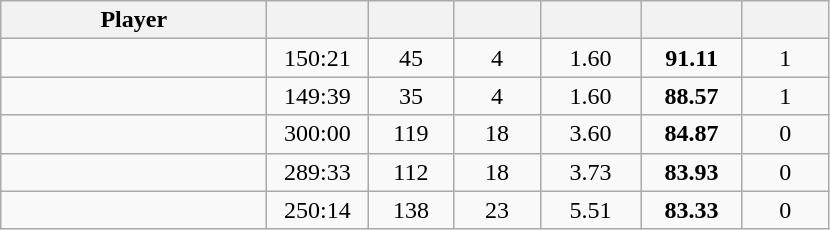<table class="wikitable sortable" style="text-align:center;">
<tr>
<th width="170px">Player</th>
<th width="60px"></th>
<th width="50px"></th>
<th width="50px"></th>
<th width="60px"></th>
<th width="60px"></th>
<th width="50px"></th>
</tr>
<tr>
<td align="left"> </td>
<td>150:21</td>
<td>45</td>
<td>4</td>
<td>1.60</td>
<td><strong>91.11</strong></td>
<td>1</td>
</tr>
<tr>
<td align="left"> </td>
<td>149:39</td>
<td>35</td>
<td>4</td>
<td>1.60</td>
<td><strong>88.57</strong></td>
<td>1</td>
</tr>
<tr>
<td align="left"> </td>
<td>300:00</td>
<td>119</td>
<td>18</td>
<td>3.60</td>
<td><strong>84.87</strong></td>
<td>0</td>
</tr>
<tr>
<td align="left"> </td>
<td>289:33</td>
<td>112</td>
<td>18</td>
<td>3.73</td>
<td><strong>83.93</strong></td>
<td>0</td>
</tr>
<tr>
<td align="left"> </td>
<td>250:14</td>
<td>138</td>
<td>23</td>
<td>5.51</td>
<td><strong>83.33</strong></td>
<td>0</td>
</tr>
</table>
